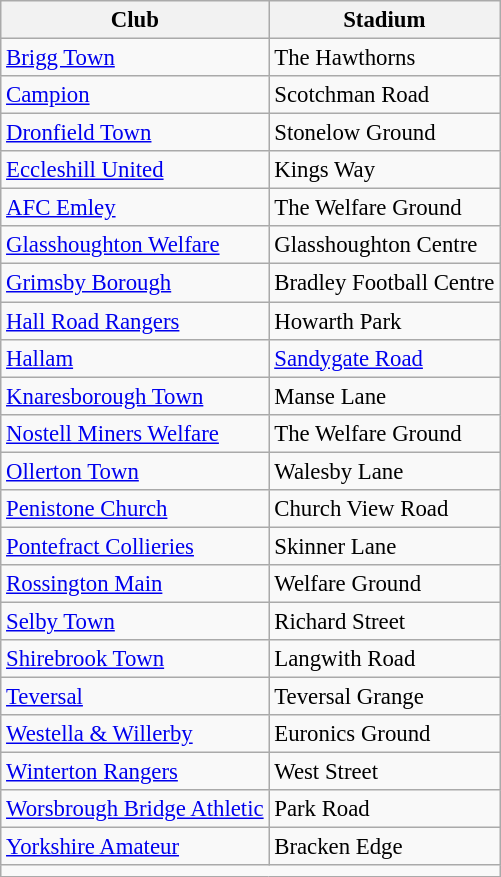<table class="wikitable sortable" style="font-size:95%">
<tr>
<th>Club</th>
<th>Stadium</th>
</tr>
<tr>
<td><a href='#'>Brigg Town</a></td>
<td>The Hawthorns</td>
</tr>
<tr>
<td><a href='#'>Campion</a></td>
<td>Scotchman Road</td>
</tr>
<tr>
<td><a href='#'>Dronfield Town</a></td>
<td>Stonelow Ground</td>
</tr>
<tr>
<td><a href='#'>Eccleshill United</a></td>
<td>Kings Way</td>
</tr>
<tr>
<td><a href='#'>AFC Emley</a></td>
<td>The Welfare Ground</td>
</tr>
<tr>
<td><a href='#'>Glasshoughton Welfare</a></td>
<td>Glasshoughton Centre</td>
</tr>
<tr>
<td><a href='#'>Grimsby Borough</a></td>
<td>Bradley Football Centre</td>
</tr>
<tr>
<td><a href='#'>Hall Road Rangers</a></td>
<td>Howarth Park</td>
</tr>
<tr>
<td><a href='#'>Hallam</a></td>
<td><a href='#'>Sandygate Road</a></td>
</tr>
<tr>
<td><a href='#'>Knaresborough Town</a></td>
<td>Manse Lane</td>
</tr>
<tr>
<td><a href='#'>Nostell Miners Welfare</a></td>
<td>The Welfare Ground</td>
</tr>
<tr>
<td><a href='#'>Ollerton Town</a></td>
<td>Walesby Lane</td>
</tr>
<tr>
<td><a href='#'>Penistone Church</a></td>
<td>Church View Road</td>
</tr>
<tr>
<td><a href='#'>Pontefract Collieries</a></td>
<td>Skinner Lane</td>
</tr>
<tr>
<td><a href='#'>Rossington Main</a></td>
<td>Welfare Ground</td>
</tr>
<tr>
<td><a href='#'>Selby Town</a></td>
<td>Richard Street</td>
</tr>
<tr>
<td><a href='#'>Shirebrook Town</a></td>
<td>Langwith Road</td>
</tr>
<tr>
<td><a href='#'>Teversal</a></td>
<td>Teversal Grange</td>
</tr>
<tr>
<td><a href='#'>Westella & Willerby</a></td>
<td>Euronics Ground</td>
</tr>
<tr>
<td><a href='#'>Winterton Rangers</a></td>
<td>West Street</td>
</tr>
<tr>
<td><a href='#'>Worsbrough Bridge Athletic</a></td>
<td>Park Road</td>
</tr>
<tr>
<td><a href='#'>Yorkshire Amateur</a></td>
<td>Bracken Edge</td>
</tr>
<tr>
<td colspan=2></td>
</tr>
</table>
